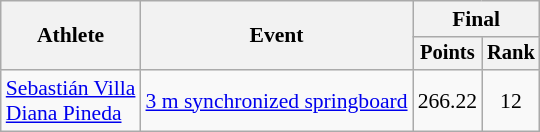<table class=wikitable style="font-size:90%;">
<tr>
<th rowspan="2">Athlete</th>
<th rowspan="2">Event</th>
<th colspan="2">Final</th>
</tr>
<tr style="font-size:95%">
<th>Points</th>
<th>Rank</th>
</tr>
<tr align=center>
<td align=left><a href='#'>Sebastián Villa</a><br><a href='#'>Diana Pineda</a></td>
<td align=left><a href='#'>3 m synchronized springboard</a></td>
<td>266.22</td>
<td>12</td>
</tr>
</table>
